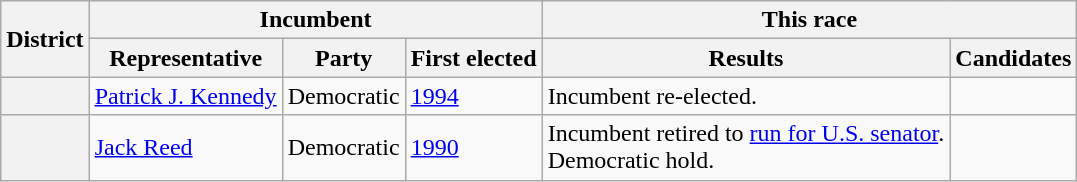<table class=wikitable>
<tr>
<th rowspan=2>District</th>
<th colspan=3>Incumbent</th>
<th colspan=2>This race</th>
</tr>
<tr>
<th>Representative</th>
<th>Party</th>
<th>First elected</th>
<th>Results</th>
<th>Candidates</th>
</tr>
<tr>
<th></th>
<td><a href='#'>Patrick J. Kennedy</a></td>
<td>Democratic</td>
<td><a href='#'>1994</a></td>
<td>Incumbent re-elected.</td>
<td nowrap><br></td>
</tr>
<tr>
<th></th>
<td><a href='#'>Jack Reed</a></td>
<td>Democratic</td>
<td><a href='#'>1990</a></td>
<td>Incumbent retired to <a href='#'>run for U.S. senator</a>.<br>Democratic hold.</td>
<td nowrap></td>
</tr>
</table>
